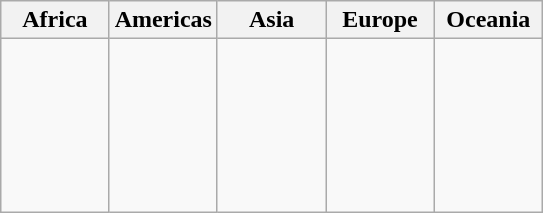<table class=wikitable>
<tr>
<th width=20%>Africa</th>
<th width=20%>Americas</th>
<th width=20%>Asia</th>
<th width=20%>Europe</th>
<th width=20%>Oceania</th>
</tr>
<tr valign=top>
<td></td>
<td><br><br></td>
<td><br><br></td>
<td><br><br><br><br><br><br></td>
<td><br></td>
</tr>
</table>
